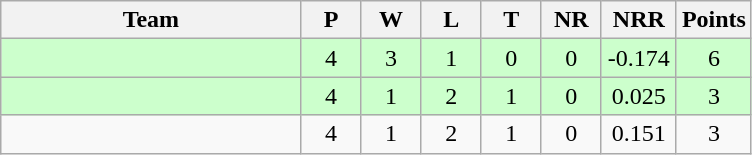<table class="wikitable" style="text-align: center;">
<tr>
<th style="width:40%;">Team</th>
<th style="width:8%;">P</th>
<th style="width:8%;">W</th>
<th style="width:8%;">L</th>
<th style="width:8%;">T</th>
<th style="width:8%;">NR</th>
<th style="width:10%;">NRR</th>
<th style="width:10%;">Points</th>
</tr>
<tr style="background:#cfc;">
<td align=left></td>
<td>4</td>
<td>3</td>
<td>1</td>
<td>0</td>
<td>0</td>
<td>-0.174</td>
<td>6</td>
</tr>
<tr style="background:#cfc;">
<td align=left></td>
<td>4</td>
<td>1</td>
<td>2</td>
<td>1</td>
<td>0</td>
<td>0.025</td>
<td>3</td>
</tr>
<tr>
<td align=left></td>
<td>4</td>
<td>1</td>
<td>2</td>
<td>1</td>
<td>0</td>
<td>0.151</td>
<td>3</td>
</tr>
</table>
